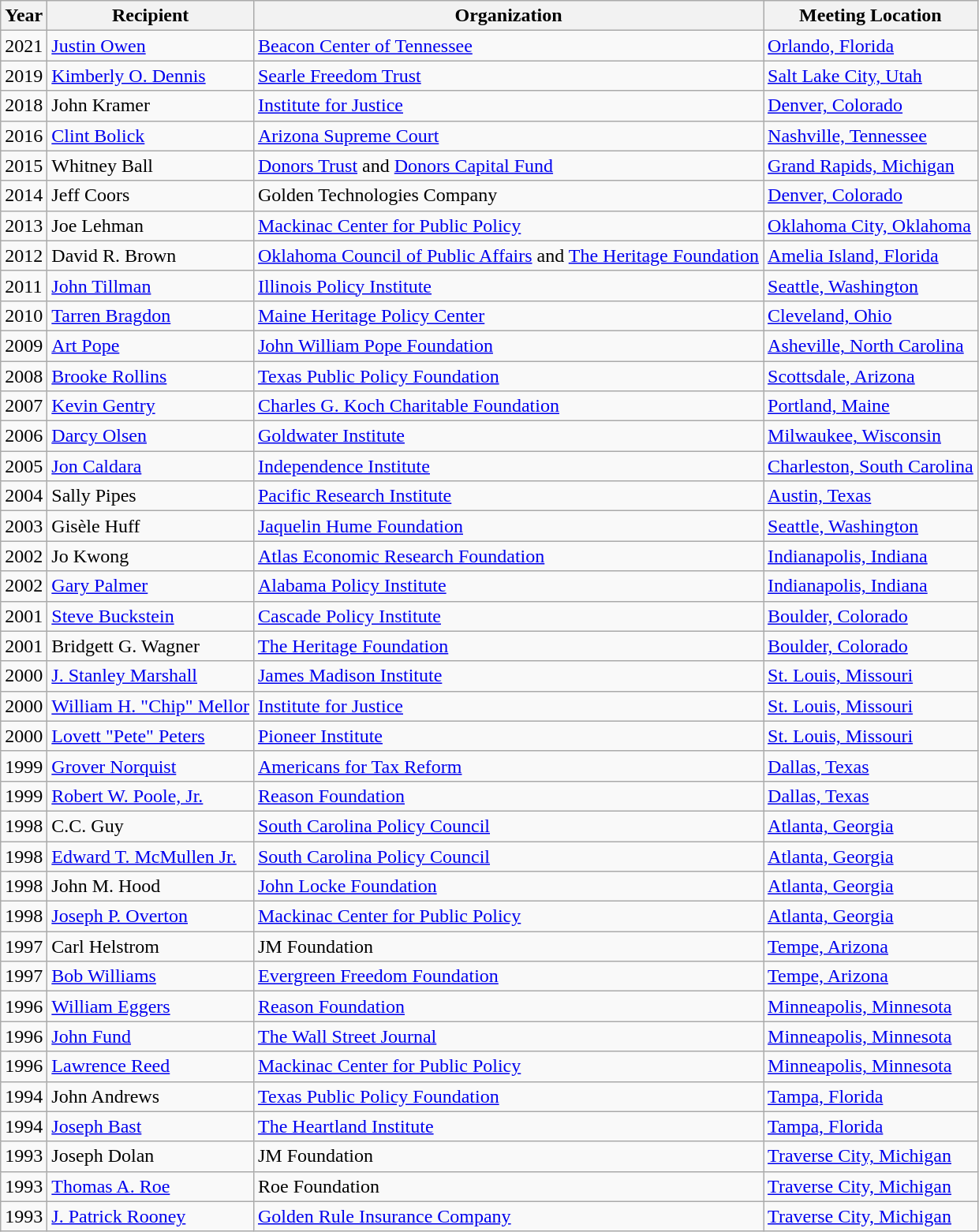<table class="wikitable sortable">
<tr>
<th>Year</th>
<th>Recipient</th>
<th>Organization</th>
<th>Meeting Location</th>
</tr>
<tr>
<td>2021</td>
<td><a href='#'>Justin Owen</a></td>
<td><a href='#'>Beacon Center of Tennessee</a></td>
<td><a href='#'>Orlando, Florida</a></td>
</tr>
<tr>
<td>2019</td>
<td><a href='#'>Kimberly O. Dennis</a></td>
<td><a href='#'>Searle Freedom Trust</a></td>
<td><a href='#'>Salt Lake City, Utah</a></td>
</tr>
<tr>
<td>2018</td>
<td>John Kramer</td>
<td><a href='#'>Institute for Justice</a></td>
<td><a href='#'>Denver, Colorado</a></td>
</tr>
<tr>
<td>2016</td>
<td><a href='#'>Clint Bolick</a></td>
<td><a href='#'>Arizona Supreme Court</a></td>
<td><a href='#'>Nashville, Tennessee</a></td>
</tr>
<tr>
<td>2015</td>
<td>Whitney Ball</td>
<td><a href='#'>Donors Trust</a> and <a href='#'>Donors Capital Fund</a></td>
<td><a href='#'>Grand Rapids, Michigan</a></td>
</tr>
<tr>
<td>2014</td>
<td>Jeff Coors</td>
<td>Golden Technologies Company</td>
<td><a href='#'>Denver, Colorado</a></td>
</tr>
<tr>
<td>2013</td>
<td>Joe Lehman</td>
<td><a href='#'>Mackinac Center for Public Policy</a></td>
<td><a href='#'>Oklahoma City, Oklahoma</a></td>
</tr>
<tr>
<td>2012</td>
<td>David R. Brown</td>
<td><a href='#'>Oklahoma Council of Public Affairs</a> and <a href='#'>The Heritage Foundation</a></td>
<td><a href='#'>Amelia Island, Florida</a></td>
</tr>
<tr>
<td>2011</td>
<td><a href='#'>John Tillman</a></td>
<td><a href='#'>Illinois Policy Institute</a></td>
<td><a href='#'>Seattle, Washington</a></td>
</tr>
<tr>
<td>2010</td>
<td><a href='#'>Tarren Bragdon</a></td>
<td><a href='#'>Maine Heritage Policy Center</a></td>
<td><a href='#'>Cleveland, Ohio</a></td>
</tr>
<tr>
<td>2009</td>
<td><a href='#'>Art Pope</a></td>
<td><a href='#'>John William Pope Foundation</a></td>
<td><a href='#'>Asheville, North Carolina</a></td>
</tr>
<tr>
<td>2008</td>
<td><a href='#'>Brooke Rollins</a></td>
<td><a href='#'>Texas Public Policy Foundation</a></td>
<td><a href='#'>Scottsdale, Arizona</a></td>
</tr>
<tr>
<td>2007</td>
<td><a href='#'>Kevin Gentry</a></td>
<td><a href='#'>Charles G. Koch Charitable Foundation</a></td>
<td><a href='#'>Portland, Maine</a></td>
</tr>
<tr>
<td>2006</td>
<td><a href='#'>Darcy Olsen</a></td>
<td><a href='#'>Goldwater Institute</a></td>
<td><a href='#'>Milwaukee, Wisconsin</a></td>
</tr>
<tr>
<td>2005</td>
<td><a href='#'>Jon Caldara</a></td>
<td><a href='#'>Independence Institute</a></td>
<td><a href='#'>Charleston, South Carolina</a></td>
</tr>
<tr>
<td>2004</td>
<td>Sally Pipes</td>
<td><a href='#'>Pacific Research Institute</a></td>
<td><a href='#'>Austin, Texas</a></td>
</tr>
<tr>
<td>2003</td>
<td>Gisèle Huff</td>
<td><a href='#'>Jaquelin Hume Foundation</a></td>
<td><a href='#'>Seattle, Washington</a></td>
</tr>
<tr>
<td>2002</td>
<td>Jo Kwong</td>
<td><a href='#'>Atlas Economic Research Foundation</a></td>
<td><a href='#'>Indianapolis, Indiana</a></td>
</tr>
<tr>
<td>2002</td>
<td><a href='#'>Gary Palmer</a></td>
<td><a href='#'>Alabama Policy Institute</a></td>
<td><a href='#'>Indianapolis, Indiana</a></td>
</tr>
<tr>
<td>2001</td>
<td><a href='#'>Steve Buckstein</a></td>
<td><a href='#'>Cascade Policy Institute</a></td>
<td><a href='#'>Boulder, Colorado</a></td>
</tr>
<tr>
<td>2001</td>
<td>Bridgett G. Wagner</td>
<td><a href='#'>The Heritage Foundation</a></td>
<td><a href='#'>Boulder, Colorado</a></td>
</tr>
<tr>
<td>2000</td>
<td><a href='#'>J. Stanley Marshall</a></td>
<td><a href='#'>James Madison Institute</a></td>
<td><a href='#'>St. Louis, Missouri</a></td>
</tr>
<tr>
<td>2000</td>
<td><a href='#'>William H. "Chip" Mellor</a></td>
<td><a href='#'>Institute for Justice</a></td>
<td><a href='#'>St. Louis, Missouri</a></td>
</tr>
<tr>
<td>2000</td>
<td><a href='#'>Lovett "Pete" Peters</a></td>
<td><a href='#'>Pioneer Institute</a></td>
<td><a href='#'>St. Louis, Missouri</a></td>
</tr>
<tr>
<td>1999</td>
<td><a href='#'>Grover Norquist</a></td>
<td><a href='#'>Americans for Tax Reform</a></td>
<td><a href='#'>Dallas, Texas</a></td>
</tr>
<tr>
<td>1999</td>
<td><a href='#'>Robert W. Poole, Jr.</a></td>
<td><a href='#'>Reason Foundation</a></td>
<td><a href='#'>Dallas, Texas</a></td>
</tr>
<tr>
<td>1998</td>
<td>C.C. Guy</td>
<td><a href='#'>South Carolina Policy Council</a></td>
<td><a href='#'>Atlanta, Georgia</a></td>
</tr>
<tr>
<td>1998</td>
<td><a href='#'>Edward T. McMullen Jr.</a></td>
<td><a href='#'>South Carolina Policy Council</a></td>
<td><a href='#'>Atlanta, Georgia</a></td>
</tr>
<tr>
<td>1998</td>
<td>John M. Hood</td>
<td><a href='#'>John Locke Foundation</a></td>
<td><a href='#'>Atlanta, Georgia</a></td>
</tr>
<tr>
<td>1998</td>
<td><a href='#'>Joseph P. Overton</a></td>
<td><a href='#'>Mackinac Center for Public Policy</a></td>
<td><a href='#'>Atlanta, Georgia</a></td>
</tr>
<tr>
<td>1997</td>
<td>Carl Helstrom</td>
<td>JM Foundation</td>
<td><a href='#'>Tempe, Arizona</a></td>
</tr>
<tr>
<td>1997</td>
<td><a href='#'>Bob Williams</a></td>
<td><a href='#'>Evergreen Freedom Foundation</a></td>
<td><a href='#'>Tempe, Arizona</a></td>
</tr>
<tr>
<td>1996</td>
<td><a href='#'>William Eggers</a></td>
<td><a href='#'>Reason Foundation</a></td>
<td><a href='#'>Minneapolis, Minnesota</a></td>
</tr>
<tr>
<td>1996</td>
<td><a href='#'>John Fund</a></td>
<td><a href='#'>The Wall Street Journal</a></td>
<td><a href='#'>Minneapolis, Minnesota</a></td>
</tr>
<tr>
<td>1996</td>
<td><a href='#'>Lawrence Reed</a></td>
<td><a href='#'>Mackinac Center for Public Policy</a></td>
<td><a href='#'>Minneapolis, Minnesota</a></td>
</tr>
<tr>
<td>1994</td>
<td>John Andrews</td>
<td><a href='#'>Texas Public Policy Foundation</a></td>
<td><a href='#'>Tampa, Florida</a></td>
</tr>
<tr>
<td>1994</td>
<td><a href='#'>Joseph Bast</a></td>
<td><a href='#'>The Heartland Institute</a></td>
<td><a href='#'>Tampa, Florida</a></td>
</tr>
<tr>
<td>1993</td>
<td>Joseph Dolan</td>
<td>JM Foundation</td>
<td><a href='#'>Traverse City, Michigan</a></td>
</tr>
<tr>
<td>1993</td>
<td><a href='#'>Thomas A. Roe</a></td>
<td>Roe Foundation</td>
<td><a href='#'>Traverse City, Michigan</a></td>
</tr>
<tr>
<td>1993</td>
<td><a href='#'>J. Patrick Rooney</a></td>
<td><a href='#'>Golden Rule Insurance Company</a></td>
<td><a href='#'>Traverse City, Michigan</a></td>
</tr>
</table>
